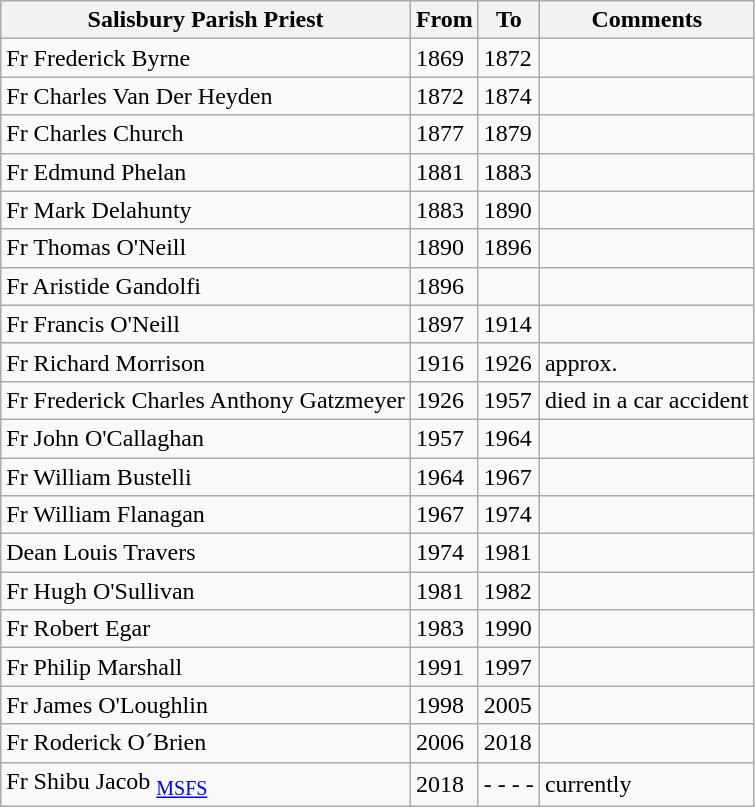<table class="wikitable">
<tr>
<th>Salisbury Parish Priest</th>
<th>From</th>
<th>To</th>
<th>Comments</th>
</tr>
<tr>
<td>Fr Frederick Byrne</td>
<td>1869</td>
<td>1872</td>
<td></td>
</tr>
<tr>
<td>Fr Charles Van Der Heyden</td>
<td>1872</td>
<td>1874</td>
<td></td>
</tr>
<tr>
<td>Fr Charles Church</td>
<td>1877</td>
<td>1879</td>
<td></td>
</tr>
<tr>
<td>Fr Edmund Phelan</td>
<td>1881</td>
<td>1883</td>
<td></td>
</tr>
<tr>
<td>Fr Mark Delahunty</td>
<td>1883</td>
<td>1890</td>
<td></td>
</tr>
<tr>
<td>Fr Thomas O'Neill</td>
<td>1890</td>
<td>1896</td>
<td></td>
</tr>
<tr>
<td>Fr Aristide Gandolfi</td>
<td>1896</td>
<td></td>
<td></td>
</tr>
<tr>
<td>Fr Francis O'Neill</td>
<td>1897</td>
<td>1914</td>
<td></td>
</tr>
<tr>
<td>Fr Richard Morrison</td>
<td>1916</td>
<td>1926</td>
<td>approx.</td>
</tr>
<tr>
<td>Fr Frederick Charles Anthony Gatzmeyer</td>
<td>1926</td>
<td>1957</td>
<td>died in a car accident</td>
</tr>
<tr>
<td>Fr John O'Callaghan</td>
<td>1957</td>
<td>1964</td>
<td></td>
</tr>
<tr>
<td>Fr William Bustelli</td>
<td>1964</td>
<td>1967</td>
<td></td>
</tr>
<tr>
<td>Fr William Flanagan</td>
<td>1967</td>
<td>1974</td>
<td></td>
</tr>
<tr>
<td>Dean Louis Travers</td>
<td>1974</td>
<td>1981</td>
<td></td>
</tr>
<tr>
<td>Fr Hugh O'Sullivan</td>
<td>1981</td>
<td>1982</td>
<td></td>
</tr>
<tr>
<td>Fr Robert Egar</td>
<td>1983</td>
<td>1990</td>
<td></td>
</tr>
<tr>
<td>Fr Philip Marshall</td>
<td>1991</td>
<td>1997</td>
<td></td>
</tr>
<tr>
<td>Fr James O'Loughlin</td>
<td>1998</td>
<td>2005</td>
<td></td>
</tr>
<tr>
<td>Fr Roderick O´Brien</td>
<td>2006</td>
<td>2018</td>
<td></td>
</tr>
<tr>
<td>Fr Shibu Jacob <sub><a href='#'>MSFS</a></sub></td>
<td>2018</td>
<td>- - - -</td>
<td>currently</td>
</tr>
</table>
